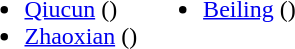<table>
<tr>
<td valign="top"><br><ul><li><a href='#'>Qiucun</a> ()</li><li><a href='#'>Zhaoxian</a> ()</li></ul></td>
<td valign="top"><br><ul><li><a href='#'>Beiling</a> ()</li></ul></td>
</tr>
</table>
